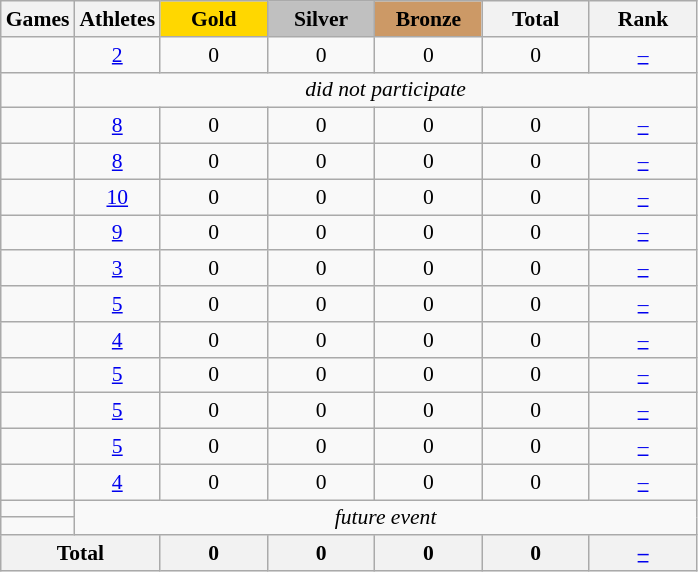<table class="wikitable" style="text-align:center; font-size:90%;">
<tr>
<th>Games</th>
<th>Athletes</th>
<td style="background:gold; width:4.5em; font-weight:bold;">Gold</td>
<td style="background:silver; width:4.5em; font-weight:bold;">Silver</td>
<td style="background:#cc9966; width:4.5em; font-weight:bold;">Bronze</td>
<th style="width:4.5em; font-weight:bold;">Total</th>
<th style="width:4.5em; font-weight:bold;">Rank</th>
</tr>
<tr>
<td align=left></td>
<td><a href='#'>2</a></td>
<td>0</td>
<td>0</td>
<td>0</td>
<td>0</td>
<td><a href='#'>–</a></td>
</tr>
<tr>
<td align=left></td>
<td colspan=6><em>did not participate</em></td>
</tr>
<tr>
<td align=left></td>
<td><a href='#'>8</a></td>
<td>0</td>
<td>0</td>
<td>0</td>
<td>0</td>
<td><a href='#'>–</a></td>
</tr>
<tr>
<td align=left></td>
<td><a href='#'>8</a></td>
<td>0</td>
<td>0</td>
<td>0</td>
<td>0</td>
<td><a href='#'>–</a></td>
</tr>
<tr>
<td align=left></td>
<td><a href='#'>10</a></td>
<td>0</td>
<td>0</td>
<td>0</td>
<td>0</td>
<td><a href='#'>–</a></td>
</tr>
<tr>
<td align=left></td>
<td><a href='#'>9</a></td>
<td>0</td>
<td>0</td>
<td>0</td>
<td>0</td>
<td><a href='#'>–</a></td>
</tr>
<tr>
<td align=left></td>
<td><a href='#'>3</a></td>
<td>0</td>
<td>0</td>
<td>0</td>
<td>0</td>
<td><a href='#'>–</a></td>
</tr>
<tr>
<td align=left></td>
<td><a href='#'>5</a></td>
<td>0</td>
<td>0</td>
<td>0</td>
<td>0</td>
<td><a href='#'>–</a></td>
</tr>
<tr>
<td align=left></td>
<td><a href='#'>4</a></td>
<td>0</td>
<td>0</td>
<td>0</td>
<td>0</td>
<td><a href='#'>–</a></td>
</tr>
<tr>
<td align=left></td>
<td><a href='#'>5</a></td>
<td>0</td>
<td>0</td>
<td>0</td>
<td>0</td>
<td><a href='#'>–</a></td>
</tr>
<tr>
<td align=left></td>
<td><a href='#'>5</a></td>
<td>0</td>
<td>0</td>
<td>0</td>
<td>0</td>
<td><a href='#'>–</a></td>
</tr>
<tr>
<td align=left></td>
<td><a href='#'>5</a></td>
<td>0</td>
<td>0</td>
<td>0</td>
<td>0</td>
<td><a href='#'>–</a></td>
</tr>
<tr>
<td align=left></td>
<td><a href='#'>4</a></td>
<td>0</td>
<td>0</td>
<td>0</td>
<td>0</td>
<td><a href='#'>–</a></td>
</tr>
<tr>
<td align=left></td>
<td colspan=6; rowspan=2><em>future event</em></td>
</tr>
<tr>
<td align=left></td>
</tr>
<tr>
<th colspan=2>Total</th>
<th>0</th>
<th>0</th>
<th>0</th>
<th>0</th>
<th><a href='#'>–</a></th>
</tr>
</table>
